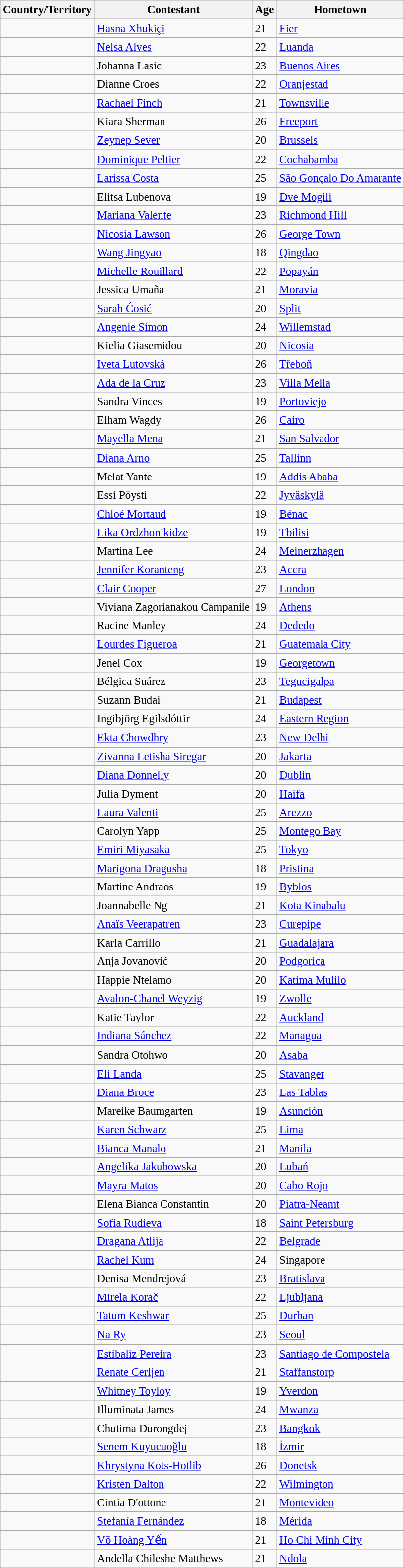<table class="wikitable sortable" style="font-size:95%;">
<tr>
<th>Country/Territory</th>
<th>Contestant</th>
<th>Age</th>
<th>Hometown</th>
</tr>
<tr>
<td></td>
<td><a href='#'>Hasna Xhukiçi</a></td>
<td>21</td>
<td><a href='#'>Fier</a> </td>
</tr>
<tr>
<td></td>
<td><a href='#'>Nelsa Alves</a></td>
<td>22</td>
<td><a href='#'>Luanda</a></td>
</tr>
<tr>
<td></td>
<td>Johanna Lasic</td>
<td>23</td>
<td><a href='#'>Buenos Aires</a></td>
</tr>
<tr>
<td></td>
<td>Dianne Croes</td>
<td>22</td>
<td><a href='#'>Oranjestad</a></td>
</tr>
<tr>
<td></td>
<td><a href='#'>Rachael Finch</a></td>
<td>21</td>
<td><a href='#'>Townsville</a></td>
</tr>
<tr>
<td></td>
<td>Kiara Sherman</td>
<td>26</td>
<td><a href='#'>Freeport</a></td>
</tr>
<tr>
<td></td>
<td><a href='#'>Zeynep Sever</a></td>
<td>20</td>
<td><a href='#'>Brussels</a></td>
</tr>
<tr>
<td></td>
<td><a href='#'>Dominique Peltier</a></td>
<td>22</td>
<td><a href='#'>Cochabamba</a></td>
</tr>
<tr>
<td></td>
<td><a href='#'>Larissa Costa</a></td>
<td>25</td>
<td><a href='#'>São Gonçalo Do Amarante</a></td>
</tr>
<tr>
<td></td>
<td>Elitsa Lubenova</td>
<td>19</td>
<td><a href='#'>Dve Mogili</a></td>
</tr>
<tr>
<td></td>
<td><a href='#'>Mariana Valente</a></td>
<td>23</td>
<td><a href='#'>Richmond Hill</a></td>
</tr>
<tr>
<td></td>
<td><a href='#'>Nicosia Lawson</a></td>
<td>26</td>
<td><a href='#'>George Town</a></td>
</tr>
<tr>
<td></td>
<td><a href='#'>Wang Jingyao</a></td>
<td>18</td>
<td><a href='#'>Qingdao</a></td>
</tr>
<tr>
<td></td>
<td><a href='#'>Michelle Rouillard</a></td>
<td>22</td>
<td><a href='#'>Popayán</a></td>
</tr>
<tr>
<td></td>
<td>Jessica Umaña</td>
<td>21</td>
<td><a href='#'>Moravia</a></td>
</tr>
<tr>
<td></td>
<td><a href='#'>Sarah Ćosić</a></td>
<td>20</td>
<td><a href='#'>Split</a></td>
</tr>
<tr>
<td></td>
<td><a href='#'>Angenie Simon</a></td>
<td>24</td>
<td><a href='#'>Willemstad</a></td>
</tr>
<tr>
<td></td>
<td>Kielia Giasemidou</td>
<td>20</td>
<td><a href='#'>Nicosia</a></td>
</tr>
<tr>
<td></td>
<td><a href='#'>Iveta Lutovská</a></td>
<td>26</td>
<td><a href='#'>Třeboň</a></td>
</tr>
<tr>
<td></td>
<td><a href='#'>Ada de la Cruz</a></td>
<td>23</td>
<td><a href='#'>Villa Mella</a></td>
</tr>
<tr>
<td></td>
<td>Sandra Vinces</td>
<td>19</td>
<td><a href='#'>Portoviejo</a></td>
</tr>
<tr>
<td></td>
<td>Elham Wagdy</td>
<td>26</td>
<td><a href='#'>Cairo</a></td>
</tr>
<tr>
<td></td>
<td><a href='#'>Mayella Mena</a></td>
<td>21</td>
<td><a href='#'>San Salvador</a></td>
</tr>
<tr>
<td></td>
<td><a href='#'>Diana Arno</a></td>
<td>25</td>
<td><a href='#'>Tallinn</a></td>
</tr>
<tr>
<td></td>
<td>Melat Yante</td>
<td>19</td>
<td><a href='#'>Addis Ababa</a></td>
</tr>
<tr>
<td></td>
<td>Essi Pöysti</td>
<td>22</td>
<td><a href='#'>Jyväskylä</a></td>
</tr>
<tr>
<td></td>
<td><a href='#'>Chloé Mortaud</a></td>
<td>19</td>
<td><a href='#'>Bénac</a></td>
</tr>
<tr>
<td></td>
<td><a href='#'>Lika Ordzhonikidze</a></td>
<td>19</td>
<td><a href='#'>Tbilisi</a></td>
</tr>
<tr>
<td></td>
<td>Martina Lee</td>
<td>24</td>
<td><a href='#'>Meinerzhagen</a></td>
</tr>
<tr>
<td></td>
<td><a href='#'>Jennifer Koranteng</a></td>
<td>23</td>
<td><a href='#'>Accra</a></td>
</tr>
<tr>
<td></td>
<td><a href='#'>Clair Cooper</a></td>
<td>27</td>
<td><a href='#'>London</a></td>
</tr>
<tr>
<td></td>
<td>Viviana Zagorianakou Campanile</td>
<td>19</td>
<td><a href='#'>Athens</a></td>
</tr>
<tr>
<td></td>
<td>Racine Manley</td>
<td>24</td>
<td><a href='#'>Dededo</a></td>
</tr>
<tr>
<td></td>
<td><a href='#'>Lourdes Figueroa</a></td>
<td>21</td>
<td><a href='#'>Guatemala City</a></td>
</tr>
<tr>
<td></td>
<td>Jenel Cox</td>
<td>19</td>
<td><a href='#'>Georgetown</a></td>
</tr>
<tr>
<td></td>
<td>Bélgica Suárez</td>
<td>23</td>
<td><a href='#'>Tegucigalpa</a></td>
</tr>
<tr>
<td></td>
<td>Suzann Budai</td>
<td>21</td>
<td><a href='#'>Budapest</a></td>
</tr>
<tr>
<td></td>
<td>Ingibjörg Egilsdóttir</td>
<td>24</td>
<td><a href='#'>Eastern Region</a></td>
</tr>
<tr>
<td></td>
<td><a href='#'>Ekta Chowdhry</a></td>
<td>23</td>
<td><a href='#'>New Delhi</a></td>
</tr>
<tr>
<td></td>
<td><a href='#'>Zivanna Letisha Siregar</a></td>
<td>20</td>
<td><a href='#'>Jakarta</a></td>
</tr>
<tr>
<td></td>
<td><a href='#'>Diana Donnelly</a></td>
<td>20</td>
<td><a href='#'>Dublin</a></td>
</tr>
<tr>
<td></td>
<td>Julia Dyment</td>
<td>20</td>
<td><a href='#'>Haifa</a></td>
</tr>
<tr>
<td></td>
<td><a href='#'>Laura Valenti</a></td>
<td>25</td>
<td><a href='#'>Arezzo</a></td>
</tr>
<tr>
<td></td>
<td>Carolyn Yapp</td>
<td>25</td>
<td><a href='#'>Montego Bay</a></td>
</tr>
<tr>
<td></td>
<td><a href='#'>Emiri Miyasaka</a></td>
<td>25</td>
<td><a href='#'>Tokyo</a></td>
</tr>
<tr>
<td></td>
<td><a href='#'>Marigona Dragusha</a></td>
<td>18</td>
<td><a href='#'>Pristina</a></td>
</tr>
<tr>
<td></td>
<td>Martine Andraos</td>
<td>19</td>
<td><a href='#'>Byblos</a></td>
</tr>
<tr>
<td></td>
<td>Joannabelle Ng</td>
<td>21</td>
<td><a href='#'>Kota Kinabalu</a></td>
</tr>
<tr>
<td></td>
<td><a href='#'>Anaïs Veerapatren</a></td>
<td>23</td>
<td><a href='#'>Curepipe</a></td>
</tr>
<tr>
<td></td>
<td>Karla Carrillo</td>
<td>21</td>
<td><a href='#'>Guadalajara</a></td>
</tr>
<tr>
<td></td>
<td>Anja Jovanović</td>
<td>20</td>
<td><a href='#'>Podgorica</a></td>
</tr>
<tr>
<td></td>
<td>Happie Ntelamo</td>
<td>20</td>
<td><a href='#'>Katima Mulilo</a></td>
</tr>
<tr>
<td></td>
<td><a href='#'>Avalon-Chanel Weyzig</a></td>
<td>19</td>
<td><a href='#'>Zwolle</a></td>
</tr>
<tr>
<td></td>
<td Katie Taylor (New Zealand)>Katie Taylor</td>
<td>22</td>
<td><a href='#'>Auckland</a></td>
</tr>
<tr>
<td></td>
<td><a href='#'>Indiana Sánchez</a></td>
<td>22</td>
<td><a href='#'>Managua</a></td>
</tr>
<tr>
<td></td>
<td>Sandra Otohwo</td>
<td>20</td>
<td><a href='#'>Asaba</a></td>
</tr>
<tr>
<td></td>
<td><a href='#'>Eli Landa</a></td>
<td>25</td>
<td><a href='#'>Stavanger</a></td>
</tr>
<tr>
<td></td>
<td><a href='#'>Diana Broce</a></td>
<td>23</td>
<td><a href='#'>Las Tablas</a></td>
</tr>
<tr>
<td></td>
<td>Mareike Baumgarten</td>
<td>19</td>
<td><a href='#'>Asunción</a></td>
</tr>
<tr>
<td></td>
<td><a href='#'>Karen Schwarz</a></td>
<td>25</td>
<td><a href='#'>Lima</a></td>
</tr>
<tr>
<td></td>
<td><a href='#'>Bianca Manalo</a></td>
<td>21</td>
<td><a href='#'>Manila</a></td>
</tr>
<tr>
<td></td>
<td><a href='#'>Angelika Jakubowska</a></td>
<td>20</td>
<td><a href='#'>Lubań</a></td>
</tr>
<tr>
<td></td>
<td><a href='#'>Mayra Matos</a></td>
<td>20</td>
<td><a href='#'>Cabo Rojo</a></td>
</tr>
<tr>
<td></td>
<td>Elena Bianca Constantin</td>
<td>20</td>
<td><a href='#'>Piatra-Neamt</a></td>
</tr>
<tr>
<td></td>
<td><a href='#'>Sofia Rudieva</a></td>
<td>18</td>
<td><a href='#'>Saint Petersburg</a></td>
</tr>
<tr>
<td></td>
<td><a href='#'>Dragana Atlija</a></td>
<td>22</td>
<td><a href='#'>Belgrade</a></td>
</tr>
<tr>
<td></td>
<td><a href='#'>Rachel Kum</a></td>
<td>24</td>
<td>Singapore</td>
</tr>
<tr>
<td></td>
<td>Denisa Mendrejová</td>
<td>23</td>
<td><a href='#'>Bratislava</a></td>
</tr>
<tr>
<td></td>
<td><a href='#'>Mirela Korač</a></td>
<td>22</td>
<td><a href='#'>Ljubljana</a></td>
</tr>
<tr>
<td></td>
<td><a href='#'>Tatum Keshwar</a></td>
<td>25</td>
<td><a href='#'>Durban</a></td>
</tr>
<tr>
<td></td>
<td><a href='#'>Na Ry</a></td>
<td>23</td>
<td><a href='#'>Seoul</a></td>
</tr>
<tr>
<td></td>
<td><a href='#'>Estíbaliz Pereira</a></td>
<td>23</td>
<td><a href='#'>Santiago de Compostela</a></td>
</tr>
<tr>
<td></td>
<td><a href='#'>Renate Cerljen</a></td>
<td>21</td>
<td><a href='#'>Staffanstorp</a></td>
</tr>
<tr>
<td></td>
<td><a href='#'>Whitney Toyloy</a></td>
<td>19</td>
<td><a href='#'>Yverdon</a></td>
</tr>
<tr>
<td></td>
<td>Illuminata James</td>
<td>24</td>
<td><a href='#'>Mwanza</a></td>
</tr>
<tr>
<td></td>
<td>Chutima Durongdej</td>
<td>23</td>
<td><a href='#'>Bangkok</a></td>
</tr>
<tr>
<td></td>
<td><a href='#'>Senem Kuyucuoğlu</a></td>
<td>18</td>
<td><a href='#'>İzmir</a></td>
</tr>
<tr>
<td></td>
<td><a href='#'>Khrystyna Kots-Hotlib</a></td>
<td>26</td>
<td><a href='#'>Donetsk</a></td>
</tr>
<tr>
<td></td>
<td><a href='#'>Kristen Dalton</a></td>
<td>22</td>
<td><a href='#'>Wilmington</a></td>
</tr>
<tr>
<td></td>
<td>Cintia D'ottone</td>
<td>21</td>
<td><a href='#'>Montevideo</a></td>
</tr>
<tr>
<td></td>
<td><a href='#'>Stefanía Fernández</a></td>
<td>18</td>
<td><a href='#'>Mérida</a></td>
</tr>
<tr>
<td></td>
<td><a href='#'>Võ Hoàng Yến</a></td>
<td>21</td>
<td><a href='#'>Ho Chi Minh City</a></td>
</tr>
<tr>
<td></td>
<td>Andella Chileshe Matthews</td>
<td>21</td>
<td><a href='#'>Ndola</a></td>
</tr>
</table>
